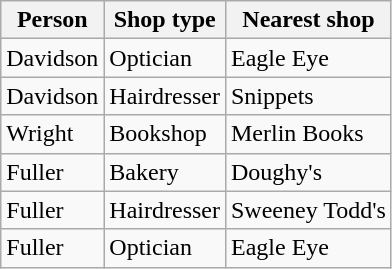<table class="wikitable">
<tr>
<th>Person</th>
<th>Shop type</th>
<th>Nearest shop</th>
</tr>
<tr>
<td>Davidson</td>
<td>Optician</td>
<td>Eagle Eye</td>
</tr>
<tr>
<td>Davidson</td>
<td>Hairdresser</td>
<td>Snippets</td>
</tr>
<tr>
<td>Wright</td>
<td>Bookshop</td>
<td>Merlin Books</td>
</tr>
<tr>
<td>Fuller</td>
<td>Bakery</td>
<td>Doughy's</td>
</tr>
<tr>
<td>Fuller</td>
<td>Hairdresser</td>
<td>Sweeney Todd's</td>
</tr>
<tr>
<td>Fuller</td>
<td>Optician</td>
<td>Eagle Eye</td>
</tr>
</table>
